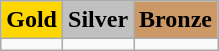<table class=wikitable>
<tr>
<td align=center bgcolor=gold> <strong>Gold</strong></td>
<td align=center bgcolor=silver> <strong>Silver</strong></td>
<td align=center bgcolor=cc9966> <strong>Bronze</strong></td>
</tr>
<tr>
<td></td>
<td></td>
<td></td>
</tr>
</table>
